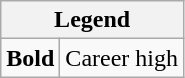<table class="wikitable mw-collapsible mw-collapsed">
<tr>
<th colspan="2">Legend</th>
</tr>
<tr>
<td><strong>Bold</strong></td>
<td>Career high</td>
</tr>
</table>
